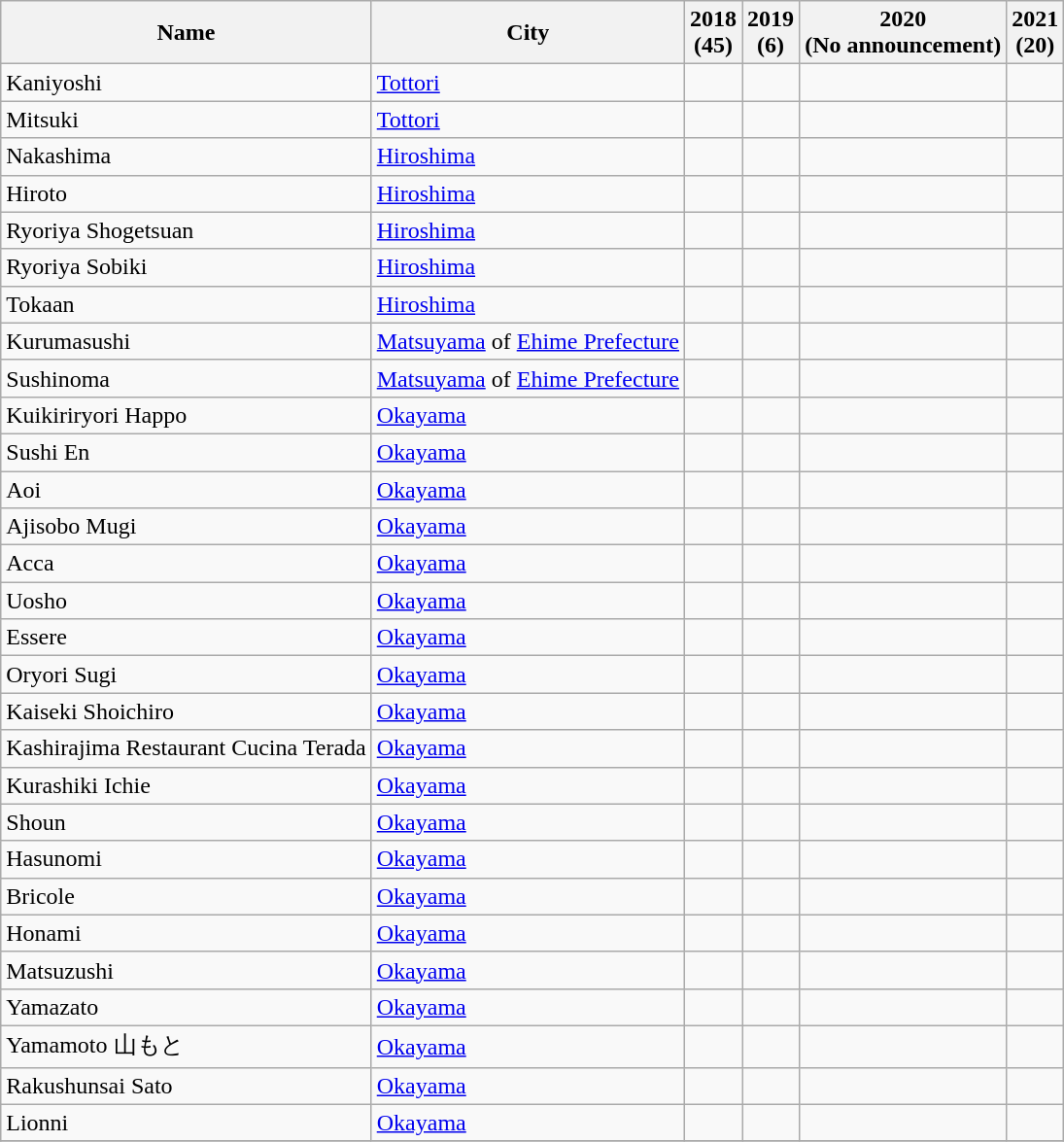<table class="wikitable sortable">
<tr>
<th>Name</th>
<th>City</th>
<th>2018<br>(45)</th>
<th>2019<br>(6)</th>
<th>2020<br>(No announcement)</th>
<th>2021<br>(20)</th>
</tr>
<tr>
<td>Kaniyoshi<br></td>
<td><a href='#'>Tottori</a></td>
<td></td>
<td></td>
<td></td>
<td></td>
</tr>
<tr>
<td>Mitsuki<br></td>
<td><a href='#'>Tottori</a></td>
<td></td>
<td></td>
<td></td>
<td></td>
</tr>
<tr>
<td>Nakashima<br></td>
<td><a href='#'>Hiroshima</a></td>
<td></td>
<td></td>
<td></td>
<td></td>
</tr>
<tr>
<td>Hiroto</td>
<td><a href='#'>Hiroshima</a></td>
<td></td>
<td></td>
<td></td>
<td></td>
</tr>
<tr>
<td>Ryoriya Shogetsuan<br></td>
<td><a href='#'>Hiroshima</a></td>
<td></td>
<td></td>
<td></td>
<td></td>
</tr>
<tr>
<td>Ryoriya Sobiki<br></td>
<td><a href='#'>Hiroshima</a></td>
<td></td>
<td></td>
<td></td>
<td></td>
</tr>
<tr>
<td>Tokaan<br></td>
<td><a href='#'>Hiroshima</a></td>
<td></td>
<td></td>
<td></td>
<td></td>
</tr>
<tr>
<td>Kurumasushi<br></td>
<td><a href='#'>Matsuyama</a> of <a href='#'>Ehime Prefecture</a></td>
<td></td>
<td></td>
<td></td>
<td></td>
</tr>
<tr>
<td>Sushinoma<br></td>
<td><a href='#'>Matsuyama</a> of <a href='#'>Ehime Prefecture</a></td>
<td></td>
<td></td>
<td></td>
<td></td>
</tr>
<tr>
<td>Kuikiriryori Happo<br></td>
<td><a href='#'>Okayama</a></td>
<td></td>
<td></td>
<td></td>
<td></td>
</tr>
<tr>
<td>Sushi En<br></td>
<td><a href='#'>Okayama</a></td>
<td></td>
<td></td>
<td></td>
<td></td>
</tr>
<tr>
<td>Aoi<br></td>
<td><a href='#'>Okayama</a></td>
<td></td>
<td></td>
<td></td>
<td></td>
</tr>
<tr>
<td>Ajisobo Mugi<br></td>
<td><a href='#'>Okayama</a></td>
<td></td>
<td></td>
<td></td>
<td></td>
</tr>
<tr>
<td>Acca<br></td>
<td><a href='#'>Okayama</a></td>
<td></td>
<td></td>
<td></td>
<td></td>
</tr>
<tr>
<td>Uosho<br></td>
<td><a href='#'>Okayama</a></td>
<td></td>
<td></td>
<td></td>
<td></td>
</tr>
<tr>
<td>Essere<br></td>
<td><a href='#'>Okayama</a></td>
<td></td>
<td></td>
<td></td>
<td></td>
</tr>
<tr>
<td>Oryori Sugi<br></td>
<td><a href='#'>Okayama</a></td>
<td></td>
<td></td>
<td></td>
<td></td>
</tr>
<tr>
<td>Kaiseki Shoichiro<br></td>
<td><a href='#'>Okayama</a></td>
<td></td>
<td></td>
<td></td>
<td></td>
</tr>
<tr>
<td>Kashirajima Restaurant Cucina Terada<br></td>
<td><a href='#'>Okayama</a></td>
<td></td>
<td></td>
<td></td>
<td></td>
</tr>
<tr>
<td>Kurashiki Ichie<br></td>
<td><a href='#'>Okayama</a></td>
<td></td>
<td></td>
<td></td>
<td></td>
</tr>
<tr>
<td>Shoun<br></td>
<td><a href='#'>Okayama</a></td>
<td></td>
<td></td>
<td></td>
<td></td>
</tr>
<tr>
<td>Hasunomi<br></td>
<td><a href='#'>Okayama</a></td>
<td></td>
<td></td>
<td></td>
<td></td>
</tr>
<tr>
<td>Bricole<br></td>
<td><a href='#'>Okayama</a></td>
<td></td>
<td></td>
<td></td>
<td></td>
</tr>
<tr>
<td>Honami<br></td>
<td><a href='#'>Okayama</a></td>
<td></td>
<td></td>
<td></td>
<td></td>
</tr>
<tr>
<td>Matsuzushi<br></td>
<td><a href='#'>Okayama</a></td>
<td></td>
<td></td>
<td></td>
<td></td>
</tr>
<tr>
<td>Yamazato<br></td>
<td><a href='#'>Okayama</a></td>
<td></td>
<td></td>
<td></td>
<td></td>
</tr>
<tr>
<td>Yamamoto 山もと</td>
<td><a href='#'>Okayama</a></td>
<td></td>
<td></td>
<td></td>
<td></td>
</tr>
<tr>
<td>Rakushunsai Sato<br></td>
<td><a href='#'>Okayama</a></td>
<td></td>
<td></td>
<td></td>
<td></td>
</tr>
<tr>
<td>Lionni<br></td>
<td><a href='#'>Okayama</a></td>
<td></td>
<td></td>
<td></td>
<td></td>
</tr>
<tr>
</tr>
</table>
